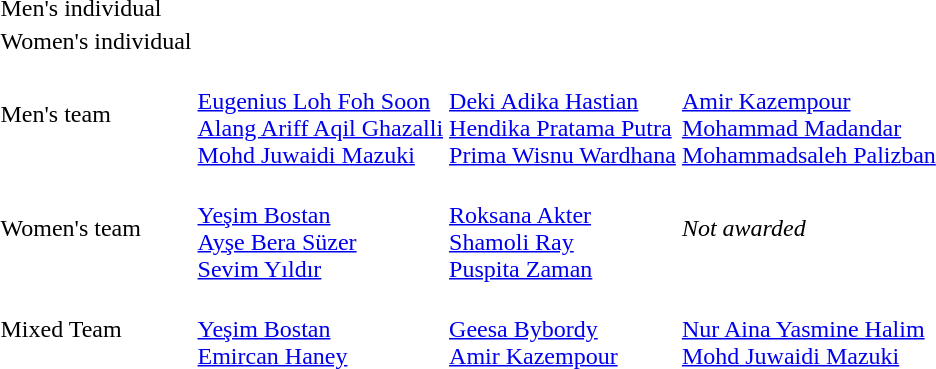<table>
<tr>
<td>Men's individual<br></td>
<td></td>
<td></td>
<td></td>
</tr>
<tr>
<td>Women's individual<br></td>
<td></td>
<td></td>
<td></td>
</tr>
<tr>
<td>Men's team</td>
<td><br><a href='#'>Eugenius Loh Foh Soon</a><br><a href='#'>Alang Ariff Aqil Ghazalli</a><br><a href='#'>Mohd Juwaidi Mazuki</a></td>
<td><br><a href='#'>Deki Adika Hastian</a><br><a href='#'>Hendika Pratama Putra</a><br><a href='#'>Prima Wisnu Wardhana</a></td>
<td><br><a href='#'>Amir Kazempour</a><br><a href='#'>Mohammad Madandar</a><br><a href='#'>Mohammadsaleh Palizban</a></td>
</tr>
<tr>
<td>Women's team</td>
<td><br><a href='#'>Yeşim Bostan</a><br><a href='#'>Ayşe Bera Süzer</a><br><a href='#'>Sevim Yıldır</a></td>
<td><br><a href='#'>Roksana Akter</a><br><a href='#'>Shamoli Ray</a><br><a href='#'>Puspita Zaman</a></td>
<td><em>Not awarded</em></td>
</tr>
<tr>
<td>Mixed Team</td>
<td><br><a href='#'>Yeşim Bostan</a><br><a href='#'>Emircan Haney</a></td>
<td><br><a href='#'>Geesa Bybordy</a><br><a href='#'>Amir Kazempour</a></td>
<td><br><a href='#'>Nur Aina Yasmine Halim</a><br><a href='#'>Mohd Juwaidi Mazuki</a></td>
</tr>
</table>
